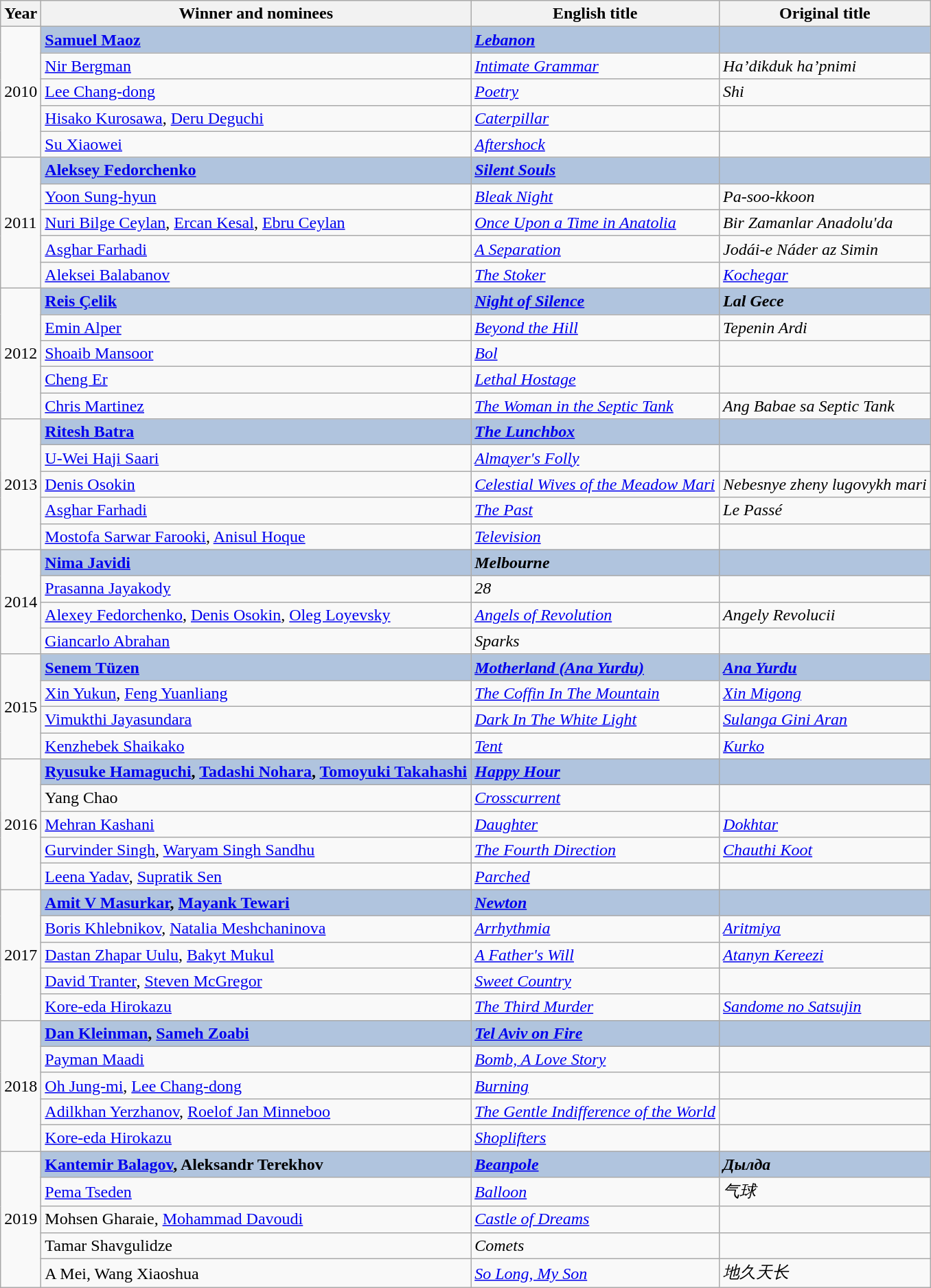<table class="wikitable">
<tr>
<th><strong>Year</strong></th>
<th><strong>Winner and nominees</strong></th>
<th><strong>English title</strong></th>
<th><strong>Original title</strong></th>
</tr>
<tr>
<td rowspan="5">2010</td>
<td style="background:#B0C4DE;"> <strong><a href='#'>Samuel Maoz</a></strong></td>
<td style="background:#B0C4DE;"><a href='#'><strong><em>Lebanon</em></strong></a></td>
<td style="background:#B0C4DE;"></td>
</tr>
<tr>
<td> <a href='#'>Nir Bergman</a></td>
<td><em><a href='#'>Intimate Grammar</a></em></td>
<td><em>Ha’dikduk ha’pnimi</em></td>
</tr>
<tr>
<td> <a href='#'>Lee Chang-dong</a></td>
<td><a href='#'><em>Poetry</em></a></td>
<td><em>Shi</em></td>
</tr>
<tr>
<td> <a href='#'>Hisako Kurosawa</a>, <a href='#'>Deru Deguchi</a></td>
<td><a href='#'><em>Caterpillar</em></a></td>
<td></td>
</tr>
<tr>
<td> <a href='#'>Su Xiaowei</a></td>
<td><a href='#'><em>Aftershock</em></a></td>
<td></td>
</tr>
<tr>
<td rowspan="5">2011</td>
<td style="background:#B0C4DE;"> <strong><a href='#'>Aleksey Fedorchenko</a></strong></td>
<td style="background:#B0C4DE;"><strong><em><a href='#'>Silent Souls</a></em></strong></td>
<td style="background:#B0C4DE;"></td>
</tr>
<tr>
<td><a href='#'>Yoon Sung-hyun</a></td>
<td><em><a href='#'>Bleak Night</a></em></td>
<td><em>Pa-soo-kkoon</em></td>
</tr>
<tr>
<td>   <a href='#'>Nuri Bilge Ceylan</a>, <a href='#'>Ercan Kesal</a>, <a href='#'>Ebru Ceylan</a></td>
<td><em><a href='#'>Once Upon a Time in Anatolia</a></em></td>
<td><em>Bir Zamanlar Anadolu'da</em></td>
</tr>
<tr>
<td> <a href='#'>Asghar Farhadi</a></td>
<td><em><a href='#'>A Separation</a></em></td>
<td><em>Jodái-e Náder az Simin</em></td>
</tr>
<tr>
<td> <a href='#'>Aleksei Balabanov</a></td>
<td><a href='#'><em>The Stoker</em></a></td>
<td><em><a href='#'>Kochegar</a></em></td>
</tr>
<tr>
<td rowspan="5">2012</td>
<td style="background:#B0C4DE;"> <strong><a href='#'>Reis Çelik</a></strong></td>
<td style="background:#B0C4DE;"><strong><em><a href='#'>Night of Silence</a></em></strong></td>
<td style="background:#B0C4DE;"><strong><em>Lal Gece</em></strong></td>
</tr>
<tr>
<td> <a href='#'>Emin Alper</a></td>
<td><em><a href='#'>Beyond the Hill</a></em></td>
<td><em>Tepenin Ardi</em></td>
</tr>
<tr>
<td> <a href='#'>Shoaib Mansoor</a></td>
<td><a href='#'><em>Bol</em></a></td>
<td></td>
</tr>
<tr>
<td> <a href='#'>Cheng Er</a></td>
<td><em><a href='#'>Lethal Hostage</a></em></td>
<td></td>
</tr>
<tr>
<td> <a href='#'>Chris Martinez</a></td>
<td><em><a href='#'>The Woman in the Septic Tank</a></em></td>
<td><em>Ang Babae sa Septic Tank</em></td>
</tr>
<tr>
<td rowspan="5">2013</td>
<td style="background:#B0C4DE;"> <strong><a href='#'>Ritesh Batra</a></strong></td>
<td style="background:#B0C4DE;"><strong><em><a href='#'>The Lunchbox</a></em></strong></td>
<td style="background:#B0C4DE;"></td>
</tr>
<tr>
<td> <a href='#'>U-Wei Haji Saari</a></td>
<td><em><a href='#'>Almayer's Folly</a></em></td>
<td></td>
</tr>
<tr>
<td> <a href='#'>Denis Osokin</a></td>
<td><em><a href='#'>Celestial Wives of the Meadow Mari</a></em></td>
<td><em>Nebesnye zheny lugovykh mari</em></td>
</tr>
<tr>
<td> <a href='#'>Asghar Farhadi</a></td>
<td><a href='#'><em>The Past</em></a></td>
<td><em>Le Passé</em></td>
</tr>
<tr>
<td>  <a href='#'>Mostofa Sarwar Farooki</a>, <a href='#'>Anisul Hoque</a></td>
<td><a href='#'><em>Television</em></a></td>
<td></td>
</tr>
<tr>
<td rowspan="4">2014</td>
<td style="background:#B0C4DE;"> <strong><a href='#'>Nima Javidi</a></strong></td>
<td style="background:#B0C4DE;"><strong><em>Melbourne</em></strong></td>
<td style="background:#B0C4DE;"></td>
</tr>
<tr>
<td> <a href='#'>Prasanna Jayakody</a></td>
<td><em>28</em></td>
<td></td>
</tr>
<tr>
<td>   <a href='#'>Alexey Fedorchenko</a>, <a href='#'>Denis Osokin</a>, <a href='#'>Oleg Loyevsky</a></td>
<td><em><a href='#'>Angels of Revolution</a></em></td>
<td><em>Angely Revolucii</em></td>
</tr>
<tr>
<td> <a href='#'>Giancarlo Abrahan</a></td>
<td><em>Sparks</em></td>
<td></td>
</tr>
<tr>
<td rowspan="4">2015</td>
<td style="background:#B0C4DE;"> <strong><a href='#'>Senem Tüzen</a></strong></td>
<td style="background:#B0C4DE;"><strong><a href='#'><em>Motherland (Ana Yurdu)</em></a></strong></td>
<td style="background:#B0C4DE;"><a href='#'><strong><em>Ana Yurdu</em></strong></a></td>
</tr>
<tr>
<td>  <a href='#'>Xin Yukun</a>, <a href='#'>Feng Yuanliang</a></td>
<td><a href='#'><em>The Coffin In The Mountain</em></a></td>
<td><a href='#'><em>Xin Migong</em></a></td>
</tr>
<tr>
<td> <a href='#'>Vimukthi Jayasundara</a></td>
<td><a href='#'><em>Dark In The White Light</em></a></td>
<td><em><a href='#'>Sulanga Gini Aran</a></em></td>
</tr>
<tr>
<td> <a href='#'>Kenzhebek Shaikako</a></td>
<td><a href='#'><em>Tent</em></a></td>
<td><a href='#'><em>Kurko</em></a></td>
</tr>
<tr>
<td rowspan="5">2016</td>
<td style="background:#B0C4DE;">   <strong><a href='#'>Ryusuke Hamaguchi</a>, <a href='#'>Tadashi Nohara</a>, <a href='#'>Tomoyuki Takahashi</a></strong></td>
<td style="background:#B0C4DE;"><a href='#'><strong><em>Happy Hour</em></strong></a></td>
<td style="background:#B0C4DE;"></td>
</tr>
<tr>
<td> Yang Chao</td>
<td><a href='#'><em>Crosscurrent</em></a></td>
<td></td>
</tr>
<tr>
<td> <a href='#'>Mehran Kashani</a></td>
<td><a href='#'><em>Daughter</em></a></td>
<td><a href='#'><em>Dokhtar</em></a></td>
</tr>
<tr>
<td>  <a href='#'>Gurvinder Singh</a>, <a href='#'>Waryam Singh Sandhu</a></td>
<td><em><a href='#'>The Fourth Direction</a></em></td>
<td><a href='#'><em>Chauthi Koot</em></a></td>
</tr>
<tr>
<td>  <a href='#'>Leena Yadav</a>, <a href='#'>Supratik Sen</a></td>
<td><em><a href='#'>Parched</a></em></td>
<td></td>
</tr>
<tr>
<td rowspan="5">2017</td>
<td style="background:#B0C4DE;">   <strong><a href='#'>Amit V Masurkar</a>, <a href='#'>Mayank Tewari</a></strong></td>
<td style="background:#B0C4DE;"><a href='#'><strong><em>Newton</em></strong></a></td>
<td style="background:#B0C4DE;"></td>
</tr>
<tr>
<td>  <a href='#'>Boris Khlebnikov</a>, <a href='#'>Natalia Meshchaninova</a></td>
<td><a href='#'><em>Arrhythmia</em></a></td>
<td><a href='#'><em>Aritmiya</em></a></td>
</tr>
<tr>
<td>  <a href='#'>Dastan Zhapar Uulu</a>, <a href='#'>Bakyt Mukul</a></td>
<td><em><a href='#'>A Father's Will</a></em></td>
<td><a href='#'><em>Atanyn Kereezi</em></a></td>
</tr>
<tr>
<td>  <a href='#'>David Tranter</a>, <a href='#'>Steven McGregor</a></td>
<td><a href='#'><em>Sweet Country</em></a></td>
<td></td>
</tr>
<tr>
<td><a href='#'>Kore-eda Hirokazu</a></td>
<td><em><a href='#'>The Third Murder</a></em></td>
<td><a href='#'><em>Sandome no Satsujin</em></a></td>
</tr>
<tr>
<td rowspan="5">2018</td>
<td style="background:#B0C4DE;"><strong>   <a href='#'>Dan Kleinman</a>, <a href='#'>Sameh Zoabi</a></strong></td>
<td style="background:#B0C4DE;"><strong><em><a href='#'>Tel Aviv on Fire</a></em></strong></td>
<td style="background:#B0C4DE;"></td>
</tr>
<tr>
<td> <a href='#'>Payman Maadi</a></td>
<td><em><a href='#'>Bomb, A Love Story</a></em></td>
<td></td>
</tr>
<tr>
<td>  <a href='#'>Oh Jung-mi</a>, <a href='#'>Lee Chang-dong</a></td>
<td><a href='#'><em>Burning</em></a></td>
<td></td>
</tr>
<tr>
<td>  <a href='#'>Adilkhan Yerzhanov</a>, <a href='#'>Roelof Jan Minneboo</a></td>
<td><em><a href='#'>The Gentle Indifference of the World</a></em></td>
<td></td>
</tr>
<tr>
<td> <a href='#'>Kore-eda Hirokazu</a></td>
<td><a href='#'><em>Shoplifters</em></a></td>
<td></td>
</tr>
<tr>
<td rowspan="5">2019</td>
<td style="background:#B0C4DE;"><strong> <a href='#'>Kantemir Balagov</a>, Aleksandr Terekhov</strong></td>
<td style="background:#B0C4DE;"><strong><em><a href='#'>Beanpole</a></em></strong></td>
<td style="background:#B0C4DE;"><strong><em>Дылда</em></strong></td>
</tr>
<tr>
<td> <a href='#'>Pema Tseden</a></td>
<td><em><a href='#'>Balloon</a></em></td>
<td><em>气球</em></td>
</tr>
<tr>
<td> Mohsen Gharaie, <a href='#'>Mohammad Davoudi</a></td>
<td><em><a href='#'>Castle of Dreams</a></em></td>
<td></td>
</tr>
<tr>
<td> Tamar Shavgulidze</td>
<td><em>Comets</em></td>
<td></td>
</tr>
<tr>
<td> A Mei, Wang Xiaoshua</td>
<td><em><a href='#'>So Long, My Son</a></em></td>
<td><em>地久天长</em></td>
</tr>
</table>
